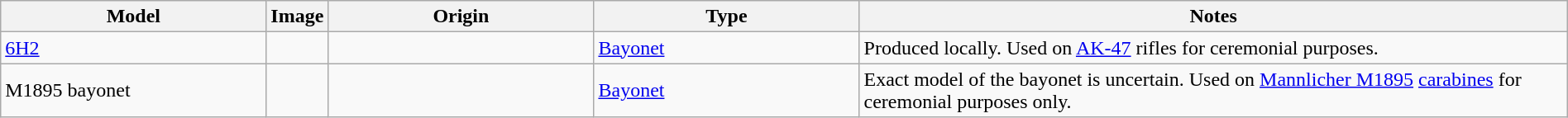<table class="wikitable" style="width:100%;">
<tr>
<th style="width:15%;">Model</th>
<th style="width:0%;">Image</th>
<th style="width:15%;">Origin</th>
<th style="width:15%;">Type</th>
<th style="width:40%;">Notes</th>
</tr>
<tr>
<td><a href='#'>6H2</a></td>
<td></td>
<td><br></td>
<td><a href='#'>Bayonet</a></td>
<td>Produced locally. Used on <a href='#'>AK-47</a> rifles for ceremonial purposes.</td>
</tr>
<tr>
<td>M1895 bayonet</td>
<td></td>
<td></td>
<td><a href='#'>Bayonet</a></td>
<td>Exact model of the bayonet is uncertain. Used on <a href='#'>Mannlicher M1895</a> <a href='#'>carabines</a> for ceremonial purposes only.</td>
</tr>
</table>
